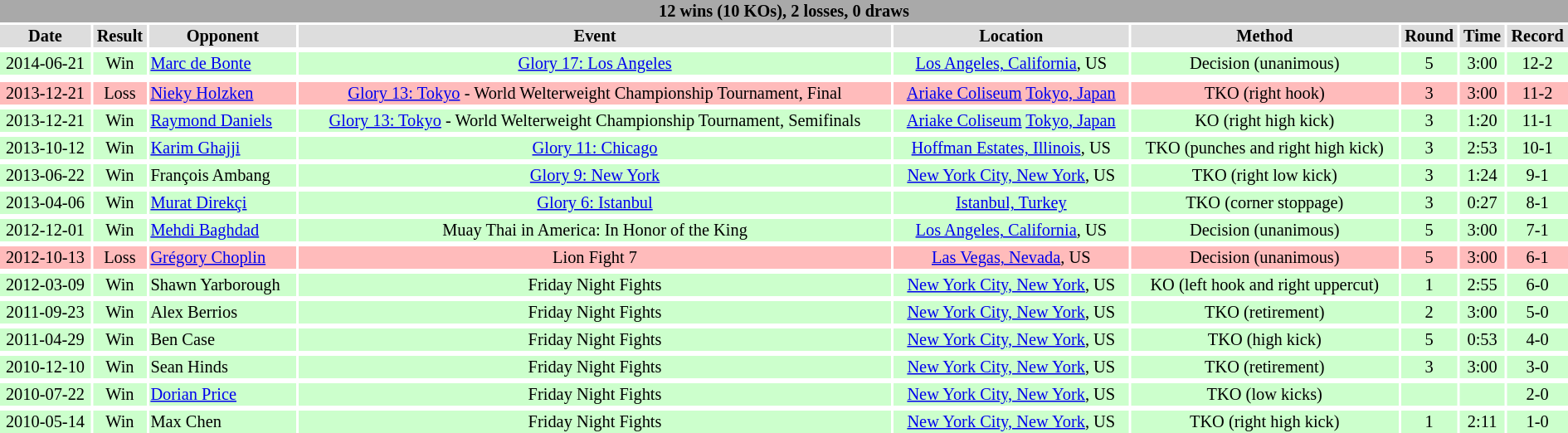<table class="toccolours" width=100% style="clear:both; margin:1.5em auto; font-size:85%; text-align:center;">
<tr>
<th colspan=9 style="background:#A9A9A9"><span><strong>12 wins</strong> (10 KOs), <strong>2 losses</strong>, <strong>0 draws</strong></span></th>
</tr>
<tr bgcolor="#dddddd">
<th>Date</th>
<th>Result</th>
<th>Opponent</th>
<th>Event</th>
<th>Location</th>
<th>Method</th>
<th>Round</th>
<th>Time</th>
<th>Record</th>
</tr>
<tr>
</tr>
<tr bgcolor="#CCFFCC">
<td>2014-06-21</td>
<td>Win</td>
<td align=left> <a href='#'>Marc de Bonte</a></td>
<td><a href='#'>Glory 17: Los Angeles</a></td>
<td><a href='#'>Los Angeles, California</a>, US</td>
<td>Decision (unanimous)</td>
<td>5</td>
<td>3:00</td>
<td>12-2</td>
</tr>
<tr>
<th style=background:white colspan=9></th>
</tr>
<tr bgcolor="#FFBBBB">
<td>2013-12-21</td>
<td>Loss</td>
<td align=left> <a href='#'>Nieky Holzken</a></td>
<td><a href='#'>Glory 13: Tokyo</a> - World Welterweight Championship Tournament, Final</td>
<td><a href='#'>Ariake Coliseum</a> <a href='#'>Tokyo, Japan</a></td>
<td>TKO (right hook)</td>
<td>3</td>
<td>3:00</td>
<td>11-2</td>
</tr>
<tr>
</tr>
<tr bgcolor="#CCFFCC">
<td>2013-12-21</td>
<td>Win</td>
<td align=left> <a href='#'>Raymond Daniels</a></td>
<td><a href='#'>Glory 13: Tokyo</a> - World Welterweight Championship Tournament, Semifinals</td>
<td><a href='#'>Ariake Coliseum</a> <a href='#'>Tokyo, Japan</a></td>
<td>KO (right high kick)</td>
<td>3</td>
<td>1:20</td>
<td>11-1</td>
</tr>
<tr>
</tr>
<tr bgcolor="#CCFFCC">
<td>2013-10-12</td>
<td>Win</td>
<td align=left> <a href='#'>Karim Ghajji</a></td>
<td><a href='#'>Glory 11: Chicago</a></td>
<td><a href='#'>Hoffman Estates, Illinois</a>, US</td>
<td>TKO (punches and right high kick)</td>
<td>3</td>
<td>2:53</td>
<td>10-1</td>
</tr>
<tr>
</tr>
<tr bgcolor="#CCFFCC">
<td>2013-06-22</td>
<td>Win</td>
<td align=left> François Ambang</td>
<td><a href='#'>Glory 9: New York</a></td>
<td><a href='#'>New York City, New York</a>, US</td>
<td>TKO (right low kick)</td>
<td>3</td>
<td>1:24</td>
<td>9-1</td>
</tr>
<tr>
</tr>
<tr bgcolor="#CCFFCC">
<td>2013-04-06</td>
<td>Win</td>
<td align=left> <a href='#'>Murat Direkçi</a></td>
<td><a href='#'>Glory 6: Istanbul</a></td>
<td><a href='#'>Istanbul, Turkey</a></td>
<td>TKO (corner stoppage)</td>
<td>3</td>
<td>0:27</td>
<td>8-1</td>
</tr>
<tr>
</tr>
<tr bgcolor="#CCFFCC">
<td>2012-12-01</td>
<td>Win</td>
<td align=left> <a href='#'>Mehdi Baghdad</a></td>
<td>Muay Thai in America: In Honor of the King</td>
<td><a href='#'>Los Angeles, California</a>, US</td>
<td>Decision (unanimous)</td>
<td>5</td>
<td>3:00</td>
<td>7-1</td>
</tr>
<tr>
</tr>
<tr bgcolor="#FFBBBB">
<td>2012-10-13</td>
<td>Loss</td>
<td align=left> <a href='#'>Grégory Choplin</a></td>
<td>Lion Fight 7</td>
<td><a href='#'>Las Vegas, Nevada</a>, US</td>
<td>Decision (unanimous)</td>
<td>5</td>
<td>3:00</td>
<td>6-1</td>
</tr>
<tr>
</tr>
<tr bgcolor="#CCFFCC">
<td>2012-03-09</td>
<td>Win</td>
<td align=left> Shawn Yarborough</td>
<td>Friday Night Fights</td>
<td><a href='#'>New York City, New York</a>, US</td>
<td>KO (left hook and right uppercut)</td>
<td>1</td>
<td>2:55</td>
<td>6-0</td>
</tr>
<tr>
</tr>
<tr bgcolor="#CCFFCC">
<td>2011-09-23</td>
<td>Win</td>
<td align=left> Alex Berrios</td>
<td>Friday Night Fights</td>
<td><a href='#'>New York City, New York</a>, US</td>
<td>TKO (retirement)</td>
<td>2</td>
<td>3:00</td>
<td>5-0</td>
</tr>
<tr>
</tr>
<tr bgcolor="#CCFFCC">
<td>2011-04-29</td>
<td>Win</td>
<td align=left> Ben Case</td>
<td>Friday Night Fights</td>
<td><a href='#'>New York City, New York</a>, US</td>
<td>TKO (high kick)</td>
<td>5</td>
<td>0:53</td>
<td>4-0</td>
</tr>
<tr>
</tr>
<tr bgcolor="#CCFFCC">
<td>2010-12-10</td>
<td>Win</td>
<td align=left> Sean Hinds</td>
<td>Friday Night Fights</td>
<td><a href='#'>New York City, New York</a>, US</td>
<td>TKO (retirement)</td>
<td>3</td>
<td>3:00</td>
<td>3-0</td>
</tr>
<tr>
</tr>
<tr bgcolor="#CCFFCC">
<td>2010-07-22</td>
<td>Win</td>
<td align=left> <a href='#'>Dorian Price</a></td>
<td>Friday Night Fights</td>
<td><a href='#'>New York City, New York</a>, US</td>
<td>TKO (low kicks)</td>
<td></td>
<td></td>
<td>2-0</td>
</tr>
<tr>
</tr>
<tr bgcolor="#CCFFCC">
<td>2010-05-14</td>
<td>Win</td>
<td align=left> Max Chen</td>
<td>Friday Night Fights</td>
<td><a href='#'>New York City, New York</a>, US</td>
<td>TKO (right high kick)</td>
<td>1</td>
<td>2:11</td>
<td>1-0</td>
</tr>
<tr>
</tr>
</table>
